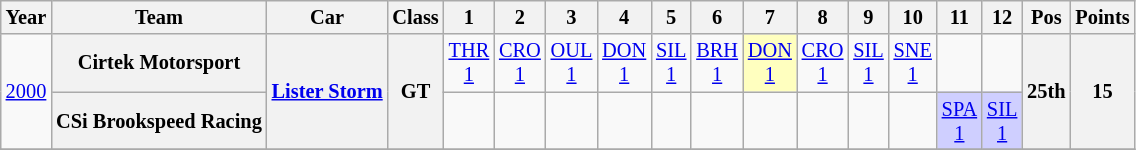<table class="wikitable" style="text-align:center; font-size:85%">
<tr>
<th>Year</th>
<th>Team</th>
<th>Car</th>
<th>Class</th>
<th>1</th>
<th>2</th>
<th>3</th>
<th>4</th>
<th>5</th>
<th>6</th>
<th>7</th>
<th>8</th>
<th>9</th>
<th>10</th>
<th>11</th>
<th>12</th>
<th>Pos</th>
<th>Points</th>
</tr>
<tr>
<td rowspan=2><a href='#'>2000</a></td>
<th nowrap>Cirtek Motorsport</th>
<th rowspan=2 nowrap><a href='#'>Lister Storm</a></th>
<th rowspan=2>GT</th>
<td style="background:#;"><a href='#'>THR<br>1</a></td>
<td style="background:#;"><a href='#'>CRO<br>1</a></td>
<td style="background:#;"><a href='#'>OUL<br>1</a></td>
<td style="background:#;"><a href='#'>DON<br>1</a></td>
<td style="background:#;"><a href='#'>SIL<br>1</a></td>
<td style="background:#;"><a href='#'>BRH<br>1</a></td>
<td style="background:#FFFFBF;"><a href='#'>DON<br>1</a><br></td>
<td style="background:#;"><a href='#'>CRO<br>1</a></td>
<td style="background:#;"><a href='#'>SIL<br>1</a></td>
<td style="background:#;"><a href='#'>SNE<br>1</a></td>
<td></td>
<td></td>
<th rowspan=2>25th</th>
<th rowspan=2>15</th>
</tr>
<tr>
<th>CSi Brookspeed Racing</th>
<td></td>
<td></td>
<td></td>
<td></td>
<td></td>
<td></td>
<td></td>
<td></td>
<td></td>
<td></td>
<td style="background:#CFCFFF;"><a href='#'>SPA<br>1</a><br></td>
<td style="background:#CFCFFF;"><a href='#'>SIL<br>1</a><br></td>
</tr>
<tr>
</tr>
</table>
